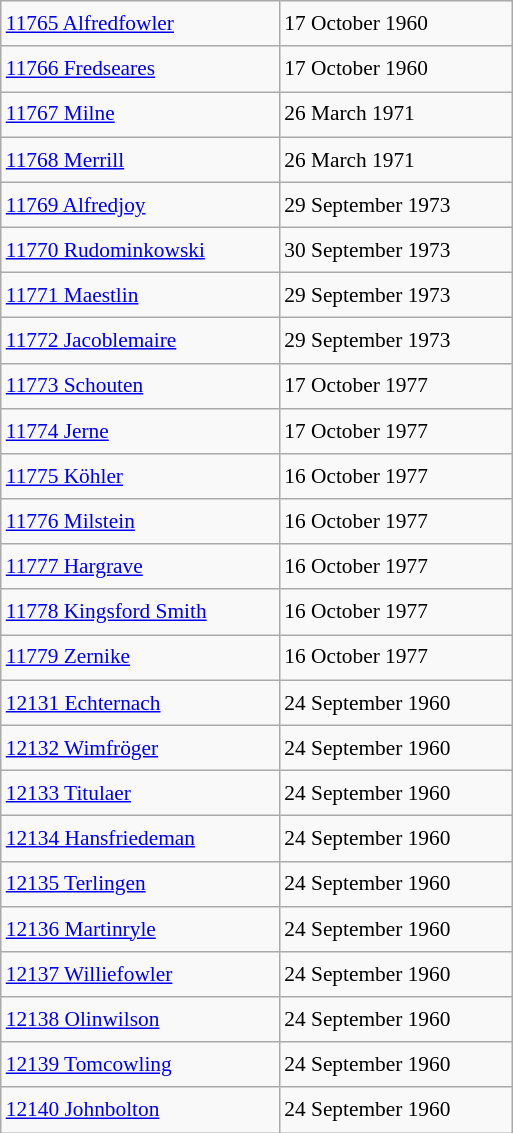<table class="wikitable" style="font-size: 89%; float: left; width: 24em; margin-right: 1em; line-height: 1.65em">
<tr>
<td><a href='#'>11765 Alfredfowler</a></td>
<td>17 October 1960</td>
</tr>
<tr>
<td><a href='#'>11766 Fredseares</a></td>
<td>17 October 1960</td>
</tr>
<tr>
<td><a href='#'>11767 Milne</a></td>
<td>26 March 1971</td>
</tr>
<tr>
<td><a href='#'>11768 Merrill</a></td>
<td>26 March 1971</td>
</tr>
<tr>
<td><a href='#'>11769 Alfredjoy</a></td>
<td>29 September 1973</td>
</tr>
<tr>
<td><a href='#'>11770 Rudominkowski</a></td>
<td>30 September 1973</td>
</tr>
<tr>
<td><a href='#'>11771 Maestlin</a></td>
<td>29 September 1973</td>
</tr>
<tr>
<td><a href='#'>11772 Jacoblemaire</a></td>
<td>29 September 1973</td>
</tr>
<tr>
<td><a href='#'>11773 Schouten</a></td>
<td>17 October 1977</td>
</tr>
<tr>
<td><a href='#'>11774 Jerne</a></td>
<td>17 October 1977</td>
</tr>
<tr>
<td><a href='#'>11775 Köhler</a></td>
<td>16 October 1977</td>
</tr>
<tr>
<td><a href='#'>11776 Milstein</a></td>
<td>16 October 1977</td>
</tr>
<tr>
<td><a href='#'>11777 Hargrave</a></td>
<td>16 October 1977</td>
</tr>
<tr>
<td><a href='#'>11778 Kingsford Smith</a></td>
<td>16 October 1977</td>
</tr>
<tr>
<td><a href='#'>11779 Zernike</a></td>
<td>16 October 1977</td>
</tr>
<tr>
<td><a href='#'>12131 Echternach</a></td>
<td>24 September 1960</td>
</tr>
<tr>
<td><a href='#'>12132 Wimfröger</a></td>
<td>24 September 1960</td>
</tr>
<tr>
<td><a href='#'>12133 Titulaer</a></td>
<td>24 September 1960</td>
</tr>
<tr>
<td><a href='#'>12134 Hansfriedeman</a></td>
<td>24 September 1960</td>
</tr>
<tr>
<td><a href='#'>12135 Terlingen</a></td>
<td>24 September 1960</td>
</tr>
<tr>
<td><a href='#'>12136 Martinryle</a></td>
<td>24 September 1960</td>
</tr>
<tr>
<td><a href='#'>12137 Williefowler</a></td>
<td>24 September 1960</td>
</tr>
<tr>
<td><a href='#'>12138 Olinwilson</a></td>
<td>24 September 1960</td>
</tr>
<tr>
<td><a href='#'>12139 Tomcowling</a></td>
<td>24 September 1960</td>
</tr>
<tr>
<td><a href='#'>12140 Johnbolton</a></td>
<td>24 September 1960</td>
</tr>
</table>
